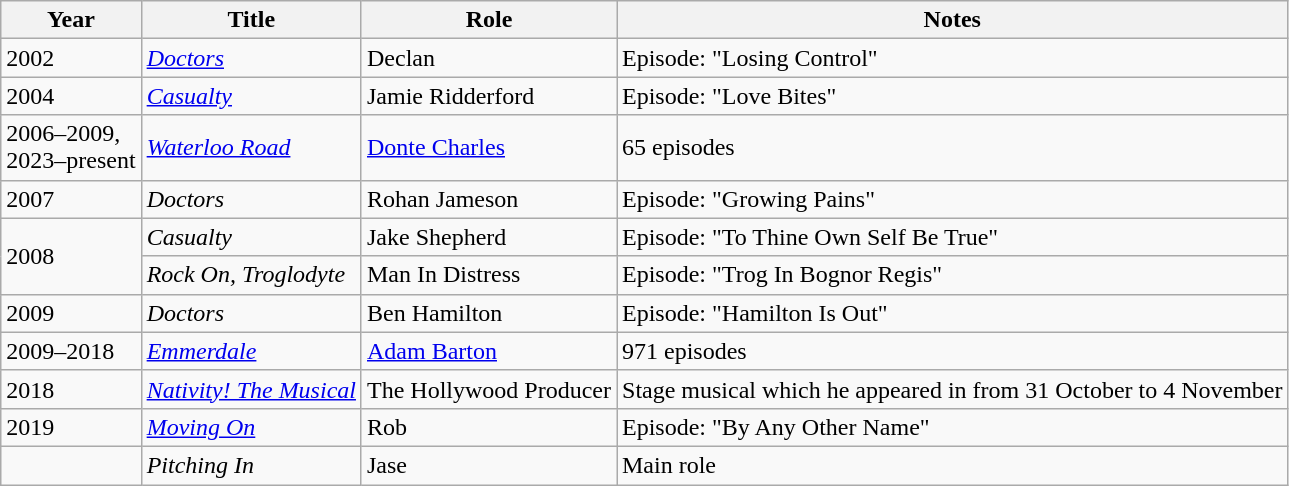<table class="wikitable plainrowheaders">
<tr>
<th scope="col">Year</th>
<th scope="col">Title</th>
<th scope="col">Role</th>
<th scope="col">Notes</th>
</tr>
<tr>
<td>2002</td>
<td><em><a href='#'>Doctors</a></em></td>
<td>Declan</td>
<td>Episode: "Losing Control"</td>
</tr>
<tr>
<td>2004</td>
<td><em><a href='#'>Casualty</a></em></td>
<td>Jamie Ridderford</td>
<td>Episode: "Love Bites"</td>
</tr>
<tr>
<td>2006–2009,<br> 2023–present</td>
<td><em><a href='#'>Waterloo Road</a></em></td>
<td><a href='#'>Donte Charles</a></td>
<td>65 episodes</td>
</tr>
<tr>
<td>2007</td>
<td><em>Doctors</em></td>
<td>Rohan Jameson</td>
<td>Episode: "Growing Pains"</td>
</tr>
<tr>
<td rowspan="2">2008</td>
<td><em>Casualty</em></td>
<td>Jake Shepherd</td>
<td>Episode: "To Thine Own Self Be True"</td>
</tr>
<tr>
<td><em>Rock On, Troglodyte</em></td>
<td>Man In Distress</td>
<td>Episode: "Trog In Bognor Regis"</td>
</tr>
<tr>
<td>2009</td>
<td><em>Doctors</em></td>
<td>Ben Hamilton</td>
<td>Episode: "Hamilton Is Out"</td>
</tr>
<tr>
<td>2009–2018</td>
<td><em><a href='#'>Emmerdale</a></em></td>
<td><a href='#'>Adam Barton</a></td>
<td>971 episodes</td>
</tr>
<tr>
<td>2018</td>
<td><em><a href='#'>Nativity! The Musical</a></em></td>
<td>The Hollywood Producer</td>
<td>Stage musical which he appeared in from 31 October to 4 November</td>
</tr>
<tr>
<td>2019</td>
<td><em><a href='#'>Moving On</a></em></td>
<td>Rob</td>
<td>Episode: "By Any Other Name"</td>
</tr>
<tr>
<td></td>
<td><em>Pitching In</em></td>
<td>Jase</td>
<td>Main role</td>
</tr>
</table>
